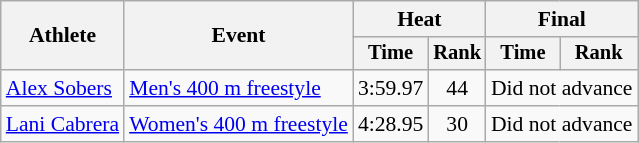<table class=wikitable style="font-size:90%">
<tr>
<th rowspan="2">Athlete</th>
<th rowspan="2">Event</th>
<th colspan="2">Heat</th>
<th colspan="2">Final</th>
</tr>
<tr style="font-size:95%">
<th>Time</th>
<th>Rank</th>
<th>Time</th>
<th>Rank</th>
</tr>
<tr align=center>
<td align=left><a href='#'>Alex Sobers</a></td>
<td align=left><a href='#'>Men's 400 m freestyle</a></td>
<td>3:59.97</td>
<td>44</td>
<td colspan=2>Did not advance</td>
</tr>
<tr align=center>
<td align=left><a href='#'>Lani Cabrera</a></td>
<td align=left><a href='#'>Women's 400 m freestyle</a></td>
<td>4:28.95</td>
<td>30</td>
<td colspan=2>Did not advance</td>
</tr>
</table>
